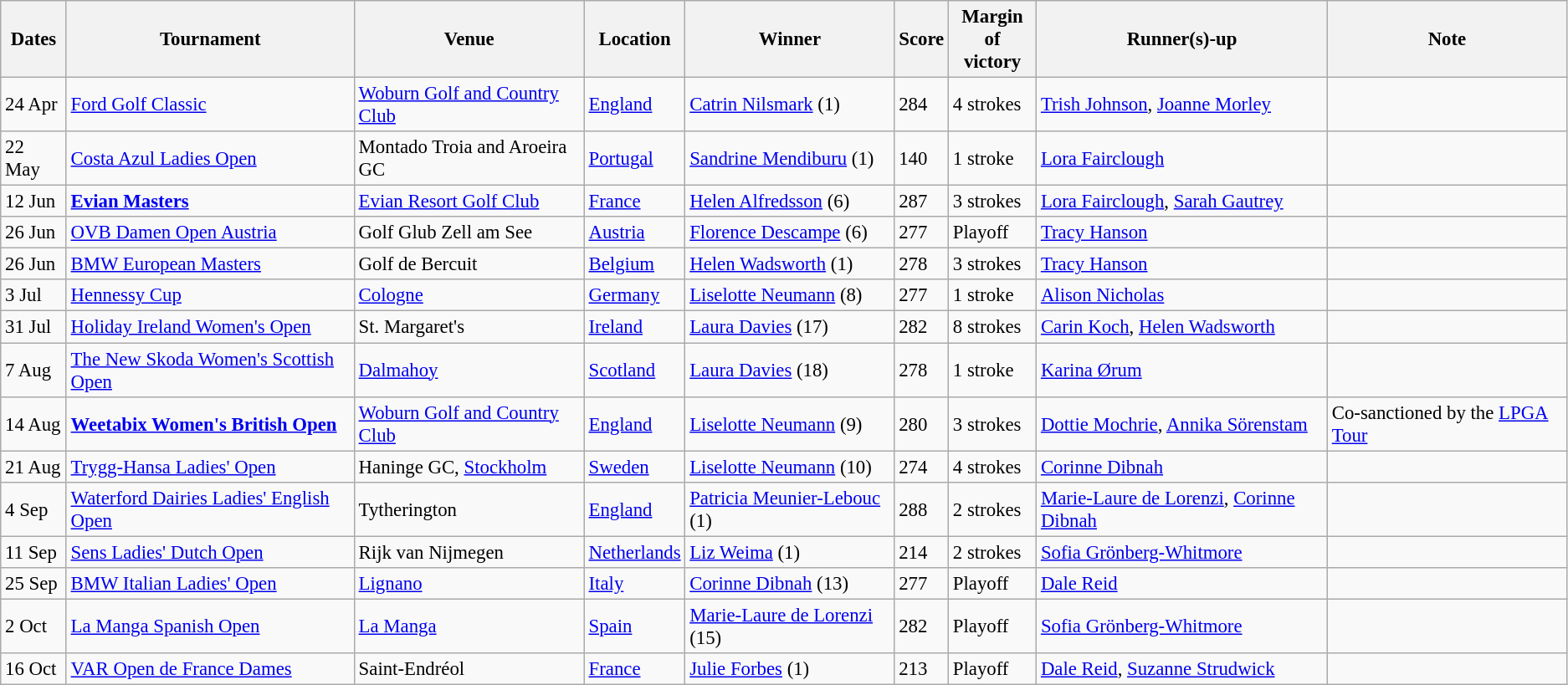<table class="wikitable" style="font-size:95%">
<tr>
<th>Dates</th>
<th>Tournament</th>
<th>Venue</th>
<th>Location</th>
<th>Winner</th>
<th>Score</th>
<th>Margin of<br>victory</th>
<th>Runner(s)-up</th>
<th>Note</th>
</tr>
<tr>
<td>24 Apr</td>
<td><a href='#'>Ford Golf Classic</a></td>
<td><a href='#'>Woburn Golf and Country Club</a></td>
<td><a href='#'>England</a></td>
<td> <a href='#'>Catrin Nilsmark</a> (1)</td>
<td>284</td>
<td>4 strokes</td>
<td> <a href='#'>Trish Johnson</a>,  <a href='#'>Joanne Morley</a></td>
<td></td>
</tr>
<tr>
<td>22 May</td>
<td><a href='#'>Costa Azul Ladies Open</a></td>
<td>Montado Troia and Aroeira GC</td>
<td><a href='#'>Portugal</a></td>
<td> <a href='#'>Sandrine Mendiburu</a> (1)</td>
<td>140</td>
<td>1 stroke</td>
<td> <a href='#'>Lora Fairclough</a></td>
<td></td>
</tr>
<tr>
<td>12 Jun</td>
<td><strong><a href='#'>Evian Masters</a></strong></td>
<td><a href='#'>Evian Resort Golf Club</a></td>
<td><a href='#'>France</a></td>
<td> <a href='#'>Helen Alfredsson</a> (6)</td>
<td>287</td>
<td>3 strokes</td>
<td> <a href='#'>Lora Fairclough</a>,  <a href='#'>Sarah Gautrey</a></td>
<td></td>
</tr>
<tr>
<td>26 Jun</td>
<td><a href='#'>OVB Damen Open Austria</a></td>
<td>Golf Glub Zell am See</td>
<td><a href='#'>Austria</a></td>
<td> <a href='#'>Florence Descampe</a> (6)</td>
<td>277</td>
<td>Playoff</td>
<td> <a href='#'>Tracy Hanson</a></td>
<td></td>
</tr>
<tr>
<td>26 Jun</td>
<td><a href='#'>BMW European Masters</a></td>
<td>Golf de Bercuit</td>
<td><a href='#'>Belgium</a></td>
<td> <a href='#'>Helen Wadsworth</a> (1)</td>
<td>278</td>
<td>3 strokes</td>
<td> <a href='#'>Tracy Hanson</a></td>
<td></td>
</tr>
<tr>
<td>3 Jul</td>
<td><a href='#'>Hennessy Cup</a></td>
<td><a href='#'>Cologne</a></td>
<td><a href='#'>Germany</a></td>
<td> <a href='#'>Liselotte Neumann</a> (8)</td>
<td>277</td>
<td>1 stroke</td>
<td> <a href='#'>Alison Nicholas</a></td>
<td></td>
</tr>
<tr>
<td>31 Jul</td>
<td><a href='#'>Holiday Ireland Women's Open</a></td>
<td>St. Margaret's</td>
<td><a href='#'>Ireland</a></td>
<td> <a href='#'>Laura Davies</a> (17)</td>
<td>282</td>
<td>8 strokes</td>
<td> <a href='#'>Carin Koch</a>,  <a href='#'>Helen Wadsworth</a></td>
<td></td>
</tr>
<tr>
<td>7 Aug</td>
<td><a href='#'>The New Skoda Women's Scottish Open</a></td>
<td><a href='#'>Dalmahoy</a></td>
<td><a href='#'>Scotland</a></td>
<td> <a href='#'>Laura Davies</a> (18)</td>
<td>278</td>
<td>1 stroke</td>
<td> <a href='#'>Karina Ørum</a></td>
<td></td>
</tr>
<tr>
<td>14 Aug</td>
<td><strong><a href='#'>Weetabix Women's British Open</a></strong></td>
<td><a href='#'>Woburn Golf and Country Club</a></td>
<td><a href='#'>England</a></td>
<td> <a href='#'>Liselotte Neumann</a> (9)</td>
<td>280</td>
<td>3 strokes</td>
<td> <a href='#'>Dottie Mochrie</a>,  <a href='#'>Annika Sörenstam</a></td>
<td>Co-sanctioned by the <a href='#'>LPGA Tour</a></td>
</tr>
<tr>
<td>21 Aug</td>
<td><a href='#'>Trygg-Hansa Ladies' Open</a></td>
<td>Haninge GC, <a href='#'>Stockholm</a></td>
<td><a href='#'>Sweden</a></td>
<td> <a href='#'>Liselotte Neumann</a> (10)</td>
<td>274</td>
<td>4 strokes</td>
<td> <a href='#'>Corinne Dibnah</a></td>
<td></td>
</tr>
<tr>
<td>4 Sep</td>
<td><a href='#'>Waterford Dairies Ladies' English Open</a></td>
<td>Tytherington</td>
<td><a href='#'>England</a></td>
<td> <a href='#'>Patricia Meunier-Lebouc</a> (1)</td>
<td>288</td>
<td>2 strokes</td>
<td> <a href='#'>Marie-Laure de Lorenzi</a>,  <a href='#'>Corinne Dibnah</a></td>
<td></td>
</tr>
<tr>
<td>11 Sep</td>
<td><a href='#'>Sens Ladies' Dutch Open</a></td>
<td>Rijk van Nijmegen</td>
<td><a href='#'>Netherlands</a></td>
<td> <a href='#'>Liz Weima</a> (1)</td>
<td>214</td>
<td>2 strokes</td>
<td> <a href='#'>Sofia Grönberg-Whitmore</a></td>
<td></td>
</tr>
<tr>
<td>25 Sep</td>
<td><a href='#'>BMW Italian Ladies' Open</a></td>
<td><a href='#'>Lignano</a></td>
<td><a href='#'>Italy</a></td>
<td> <a href='#'>Corinne Dibnah</a> (13)</td>
<td>277</td>
<td>Playoff</td>
<td> <a href='#'>Dale Reid</a></td>
<td></td>
</tr>
<tr>
<td>2 Oct</td>
<td><a href='#'>La Manga Spanish Open</a></td>
<td><a href='#'>La Manga</a></td>
<td><a href='#'>Spain</a></td>
<td> <a href='#'>Marie-Laure de Lorenzi</a> (15)</td>
<td>282</td>
<td>Playoff</td>
<td> <a href='#'>Sofia Grönberg-Whitmore</a></td>
<td></td>
</tr>
<tr>
<td>16 Oct</td>
<td><a href='#'>VAR Open de France Dames</a></td>
<td>Saint-Endréol</td>
<td><a href='#'>France</a></td>
<td> <a href='#'>Julie Forbes</a> (1)</td>
<td>213</td>
<td>Playoff</td>
<td> <a href='#'>Dale Reid</a>,  <a href='#'>Suzanne Strudwick</a></td>
<td></td>
</tr>
</table>
